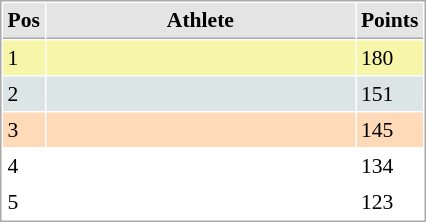<table cellspacing="1" cellpadding="3" style="border:1px solid #aaa; font-size:90%;">
<tr style="background:#e4e4e4;">
<th style="border-bottom:1px solid #aaa; width:10px;">Pos</th>
<th style="border-bottom:1px solid #aaa; width:200px;">Athlete</th>
<th style="border-bottom:1px solid #aaa; width:20px;">Points</th>
</tr>
<tr style="background:#f7f6a8;">
<td>1</td>
<td></td>
<td>180</td>
</tr>
<tr style="background:#dce5e5;">
<td>2</td>
<td></td>
<td>151</td>
</tr>
<tr style="background:#ffdab9;">
<td>3</td>
<td></td>
<td>145</td>
</tr>
<tr>
<td>4</td>
<td></td>
<td>134</td>
</tr>
<tr>
<td>5</td>
<td></td>
<td>123</td>
</tr>
</table>
